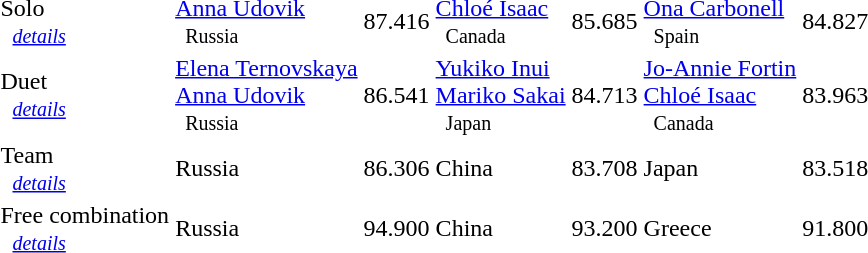<table>
<tr>
<td>Solo<br>   <small><em><a href='#'>details</a></em></small></td>
<td><a href='#'>Anna Udovik</a><small><br>   Russia </small></td>
<td>87.416</td>
<td><a href='#'>Chloé Isaac</a><small><br>   Canada </small></td>
<td>85.685</td>
<td><a href='#'>Ona Carbonell</a><small><br>   Spain </small></td>
<td>84.827</td>
</tr>
<tr>
<td>Duet<br>   <small><em><a href='#'>details</a></em></small></td>
<td><a href='#'>Elena Ternovskaya</a> <br> <a href='#'>Anna Udovik</a> <small><br>   Russia </small></td>
<td>86.541</td>
<td><a href='#'>Yukiko Inui</a> <br> <a href='#'>Mariko Sakai</a> <small><br>   Japan </small></td>
<td>84.713</td>
<td><a href='#'>Jo-Annie Fortin</a> <br> <a href='#'>Chloé Isaac</a> <small><br>   Canada </small></td>
<td>83.963</td>
</tr>
<tr>
<td>Team<br>   <small><em><a href='#'>details</a></em></small></td>
<td> Russia</td>
<td>86.306</td>
<td> China</td>
<td>83.708</td>
<td> Japan</td>
<td>83.518</td>
</tr>
<tr>
<td>Free combination<br>   <small><em><a href='#'>details</a></em></small></td>
<td> Russia</td>
<td>94.900</td>
<td> China</td>
<td>93.200</td>
<td> Greece</td>
<td>91.800</td>
</tr>
<tr>
</tr>
</table>
